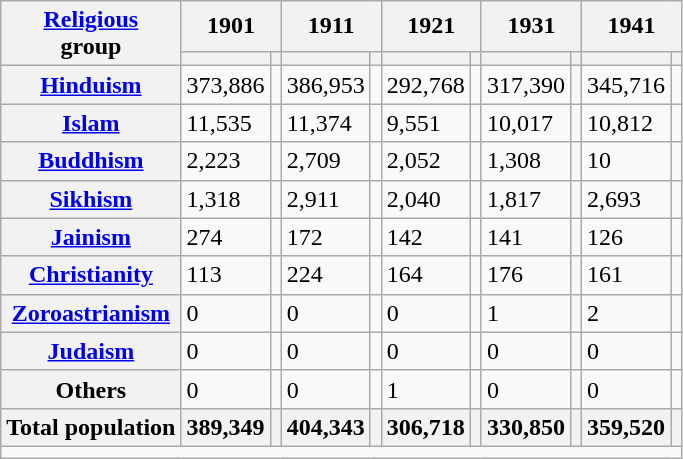<table class="wikitable sortable">
<tr>
<th rowspan="2"><a href='#'>Religious</a><br>group</th>
<th colspan="2">1901</th>
<th colspan="2">1911</th>
<th colspan="2">1921</th>
<th colspan="2">1931</th>
<th colspan="2">1941</th>
</tr>
<tr>
<th><a href='#'></a></th>
<th></th>
<th></th>
<th></th>
<th></th>
<th></th>
<th></th>
<th></th>
<th></th>
<th></th>
</tr>
<tr>
<th><a href='#'>Hinduism</a> </th>
<td>373,886</td>
<td></td>
<td>386,953</td>
<td></td>
<td>292,768</td>
<td></td>
<td>317,390</td>
<td></td>
<td>345,716</td>
<td></td>
</tr>
<tr>
<th><a href='#'>Islam</a> </th>
<td>11,535</td>
<td></td>
<td>11,374</td>
<td></td>
<td>9,551</td>
<td></td>
<td>10,017</td>
<td></td>
<td>10,812</td>
<td></td>
</tr>
<tr>
<th><a href='#'>Buddhism</a> </th>
<td>2,223</td>
<td></td>
<td>2,709</td>
<td></td>
<td>2,052</td>
<td></td>
<td>1,308</td>
<td></td>
<td>10</td>
<td></td>
</tr>
<tr>
<th><a href='#'>Sikhism</a> </th>
<td>1,318</td>
<td></td>
<td>2,911</td>
<td></td>
<td>2,040</td>
<td></td>
<td>1,817</td>
<td></td>
<td>2,693</td>
<td></td>
</tr>
<tr>
<th><a href='#'>Jainism</a> </th>
<td>274</td>
<td></td>
<td>172</td>
<td></td>
<td>142</td>
<td></td>
<td>141</td>
<td></td>
<td>126</td>
<td></td>
</tr>
<tr>
<th><a href='#'>Christianity</a> </th>
<td>113</td>
<td></td>
<td>224</td>
<td></td>
<td>164</td>
<td></td>
<td>176</td>
<td></td>
<td>161</td>
<td></td>
</tr>
<tr>
<th><a href='#'>Zoroastrianism</a> </th>
<td>0</td>
<td></td>
<td>0</td>
<td></td>
<td>0</td>
<td></td>
<td>1</td>
<td></td>
<td>2</td>
<td></td>
</tr>
<tr>
<th><a href='#'>Judaism</a> </th>
<td>0</td>
<td></td>
<td>0</td>
<td></td>
<td>0</td>
<td></td>
<td>0</td>
<td></td>
<td>0</td>
<td></td>
</tr>
<tr>
<th>Others</th>
<td>0</td>
<td></td>
<td>0</td>
<td></td>
<td>1</td>
<td></td>
<td>0</td>
<td></td>
<td>0</td>
<td></td>
</tr>
<tr>
<th>Total population</th>
<th>389,349</th>
<th></th>
<th>404,343</th>
<th></th>
<th>306,718</th>
<th></th>
<th>330,850</th>
<th></th>
<th>359,520</th>
<th></th>
</tr>
<tr class="sortbottom">
<td colspan="11"></td>
</tr>
</table>
